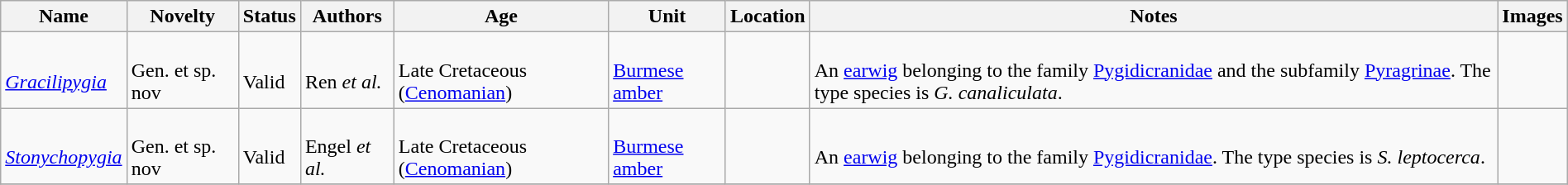<table class="wikitable sortable" align="center" width="100%">
<tr>
<th>Name</th>
<th>Novelty</th>
<th>Status</th>
<th>Authors</th>
<th>Age</th>
<th>Unit</th>
<th>Location</th>
<th>Notes</th>
<th>Images</th>
</tr>
<tr>
<td><br><em><a href='#'>Gracilipygia</a></em></td>
<td><br>Gen. et sp. nov</td>
<td><br>Valid</td>
<td><br>Ren <em>et al.</em></td>
<td><br>Late Cretaceous (<a href='#'>Cenomanian</a>)</td>
<td><br><a href='#'>Burmese amber</a></td>
<td><br></td>
<td><br>An <a href='#'>earwig</a> belonging to the family <a href='#'>Pygidicranidae</a> and the subfamily <a href='#'>Pyragrinae</a>. The type species is <em>G. canaliculata</em>.</td>
<td></td>
</tr>
<tr>
<td><br><em><a href='#'>Stonychopygia</a></em></td>
<td><br>Gen. et sp. nov</td>
<td><br>Valid</td>
<td><br>Engel <em>et al.</em></td>
<td><br>Late Cretaceous (<a href='#'>Cenomanian</a>)</td>
<td><br><a href='#'>Burmese amber</a></td>
<td><br></td>
<td><br>An <a href='#'>earwig</a> belonging to the family <a href='#'>Pygidicranidae</a>. The type species is <em>S. leptocerca</em>.</td>
<td></td>
</tr>
<tr>
</tr>
</table>
